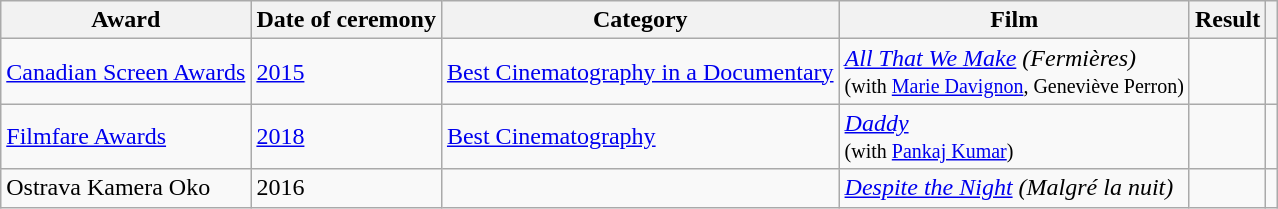<table class="wikitable sortable plainrowheaders">
<tr>
<th scope="col">Award</th>
<th scope="col">Date of ceremony</th>
<th scope="col">Category</th>
<th scope="col">Film</th>
<th scope="col">Result</th>
<th scope="col" class="unsortable"></th>
</tr>
<tr>
<td><a href='#'>Canadian Screen Awards</a></td>
<td><a href='#'>2015</a></td>
<td><a href='#'>Best Cinematography in a Documentary</a></td>
<td><em><a href='#'>All That We Make</a> (Fermières)</em><br><small>(with <a href='#'>Marie Davignon</a>, Geneviève Perron)</small></td>
<td></td>
<td></td>
</tr>
<tr>
<td><a href='#'>Filmfare Awards</a></td>
<td><a href='#'>2018</a></td>
<td><a href='#'>Best Cinematography</a></td>
<td><em><a href='#'>Daddy</a></em><br><small>(with <a href='#'>Pankaj Kumar</a>)</small></td>
<td></td>
<td></td>
</tr>
<tr>
<td>Ostrava Kamera Oko</td>
<td>2016</td>
<td></td>
<td><em><a href='#'>Despite the Night</a> (Malgré la nuit)</em></td>
<td></td>
<td></td>
</tr>
</table>
